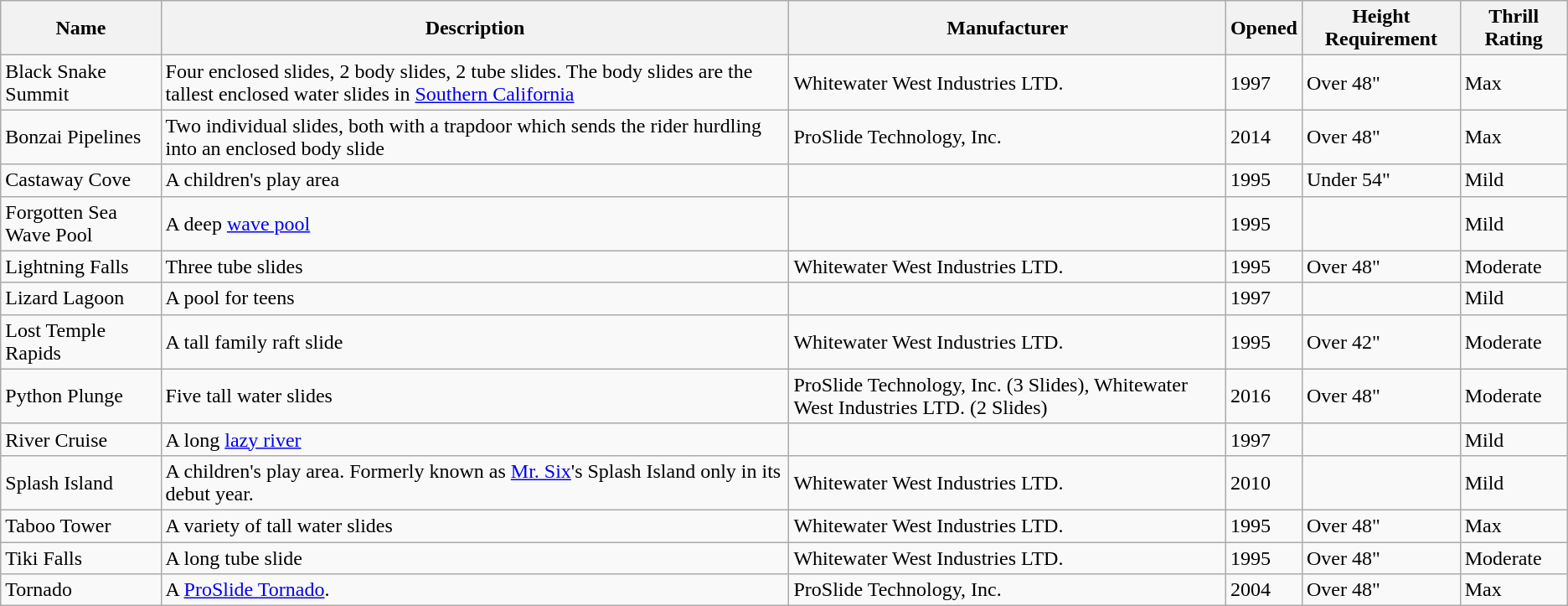<table class="wikitable sortable">
<tr>
<th>Name</th>
<th>Description</th>
<th>Manufacturer</th>
<th>Opened</th>
<th>Height Requirement</th>
<th>Thrill Rating</th>
</tr>
<tr>
<td>Black Snake Summit</td>
<td>Four enclosed slides, 2 body slides, 2 tube slides. The body slides are the tallest enclosed water slides in <a href='#'>Southern California</a></td>
<td>Whitewater West Industries LTD.</td>
<td>1997</td>
<td>Over 48"</td>
<td>Max</td>
</tr>
<tr>
<td>Bonzai Pipelines</td>
<td>Two individual slides, both with a trapdoor which sends the rider hurdling into an enclosed body slide</td>
<td>ProSlide Technology, Inc.</td>
<td>2014</td>
<td>Over 48"</td>
<td>Max</td>
</tr>
<tr>
<td>Castaway Cove</td>
<td>A children's play area</td>
<td></td>
<td>1995</td>
<td>Under 54"</td>
<td>Mild</td>
</tr>
<tr>
<td>Forgotten Sea Wave Pool</td>
<td>A  deep <a href='#'>wave pool</a></td>
<td></td>
<td>1995</td>
<td></td>
<td>Mild</td>
</tr>
<tr>
<td>Lightning Falls</td>
<td>Three tube slides</td>
<td>Whitewater West Industries LTD.</td>
<td>1995</td>
<td>Over 48"</td>
<td>Moderate</td>
</tr>
<tr>
<td>Lizard Lagoon</td>
<td>A  pool for teens</td>
<td></td>
<td>1997</td>
<td></td>
<td>Mild</td>
</tr>
<tr>
<td>Lost Temple Rapids</td>
<td>A  tall family raft slide</td>
<td>Whitewater West Industries LTD.</td>
<td>1995</td>
<td>Over 42"</td>
<td>Moderate</td>
</tr>
<tr>
<td>Python Plunge</td>
<td>Five  tall water slides</td>
<td>ProSlide Technology, Inc. (3 Slides), Whitewater West Industries LTD. (2 Slides)</td>
<td>2016</td>
<td>Over 48"</td>
<td>Moderate</td>
</tr>
<tr>
<td>River Cruise</td>
<td>A  long <a href='#'>lazy river</a></td>
<td></td>
<td>1997</td>
<td></td>
<td>Mild</td>
</tr>
<tr>
<td>Splash Island</td>
<td>A children's play area. Formerly known as <a href='#'>Mr. Six</a>'s Splash Island only in its debut year.</td>
<td>Whitewater West Industries LTD.</td>
<td>2010</td>
<td></td>
<td>Mild</td>
</tr>
<tr>
<td>Taboo Tower</td>
<td>A variety of  tall water slides</td>
<td>Whitewater West Industries LTD.</td>
<td>1995</td>
<td>Over 48"</td>
<td>Max</td>
</tr>
<tr>
<td>Tiki Falls</td>
<td>A  long tube slide</td>
<td>Whitewater West Industries LTD.</td>
<td>1995</td>
<td>Over 48"</td>
<td>Moderate</td>
</tr>
<tr>
<td>Tornado</td>
<td>A <a href='#'>ProSlide Tornado</a>.</td>
<td>ProSlide Technology, Inc.</td>
<td>2004</td>
<td>Over 48"</td>
<td>Max</td>
</tr>
</table>
